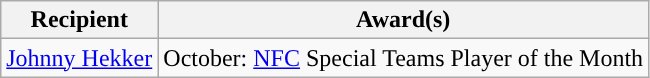<table class="wikitable">
<tr>
<th>Recipient</th>
<th>Award(s)</th>
</tr>
<tr>
<td><a href='#'>Johnny Hekker</a></td>
<td>October: <a href='#'>NFC</a> Special Teams Player of the Month</td>
</tr>
</table>
